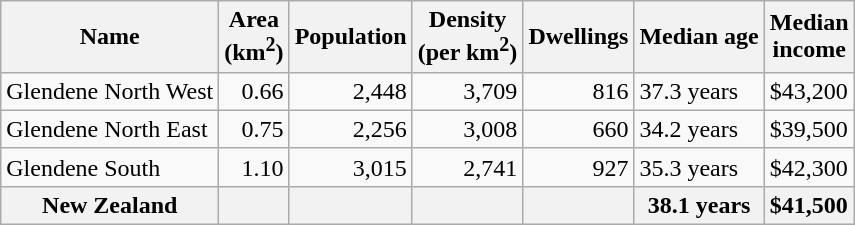<table class="wikitable">
<tr>
<th>Name</th>
<th>Area<br>(km<sup>2</sup>)</th>
<th>Population</th>
<th>Density<br>(per km<sup>2</sup>)</th>
<th>Dwellings</th>
<th>Median age</th>
<th>Median<br>income</th>
</tr>
<tr>
<td>Glendene North West</td>
<td style="text-align:right;">0.66</td>
<td style="text-align:right;">2,448</td>
<td style="text-align:right;">3,709</td>
<td style="text-align:right;">816</td>
<td>37.3 years</td>
<td>$43,200</td>
</tr>
<tr>
<td>Glendene North East</td>
<td style="text-align:right;">0.75</td>
<td style="text-align:right;">2,256</td>
<td style="text-align:right;">3,008</td>
<td style="text-align:right;">660</td>
<td>34.2 years</td>
<td>$39,500</td>
</tr>
<tr>
<td>Glendene South</td>
<td style="text-align:right;">1.10</td>
<td style="text-align:right;">3,015</td>
<td style="text-align:right;">2,741</td>
<td style="text-align:right;">927</td>
<td>35.3 years</td>
<td>$42,300</td>
</tr>
<tr>
<th>New Zealand</th>
<th></th>
<th></th>
<th></th>
<th></th>
<th>38.1 years</th>
<th style="text-align:left;">$41,500</th>
</tr>
</table>
